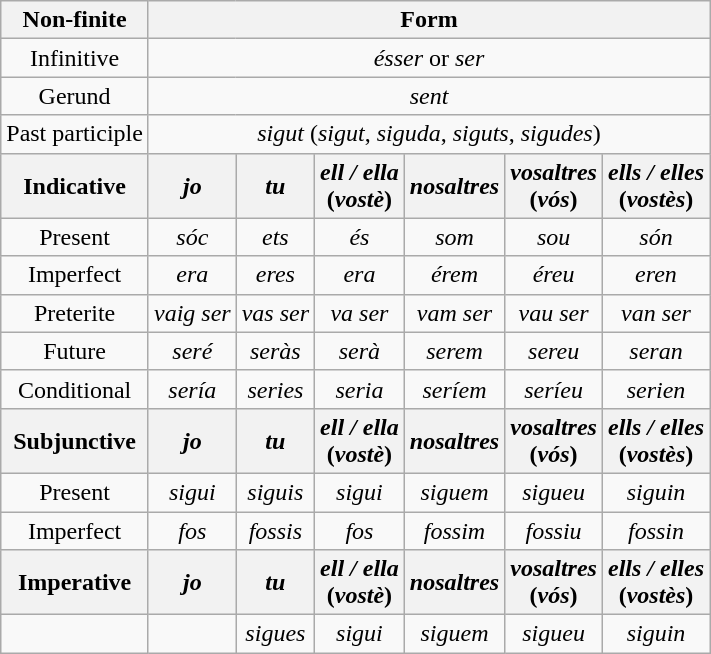<table class="wikitable">
<tr>
<th>Non-finite</th>
<th colspan="6" bgcolor="#E0E0FF">Form</th>
</tr>
<tr align="center">
<td>Infinitive</td>
<td colspan="6"><em>ésser</em> or <em>ser</em></td>
</tr>
<tr align="center">
<td>Gerund</td>
<td colspan="6"><em>sent</em></td>
</tr>
<tr align="center">
<td>Past participle</td>
<td colspan="6"><em>sigut</em> (<em>sigut</em>, <em>siguda</em>, <em>siguts</em>, <em>sigudes</em>)</td>
</tr>
<tr align="center">
<th>Indicative</th>
<th><em>jo</em></th>
<th><em>tu</em></th>
<th><em>ell / ella</em><br>(<em>vostè</em>)</th>
<th><em>nosaltres</em></th>
<th><em>vosaltres</em><br>(<em>vós</em>)</th>
<th><em>ells / elles</em><br>(<em>vostès</em>)</th>
</tr>
<tr align="center">
<td>Present</td>
<td><em>sóc</em></td>
<td><em>ets</em></td>
<td><em>és</em></td>
<td><em>som</em></td>
<td><em>sou</em></td>
<td><em>són</em></td>
</tr>
<tr align="center">
<td>Imperfect</td>
<td><em>era</em></td>
<td><em>eres</em></td>
<td><em>era</em></td>
<td><em>érem</em></td>
<td><em>éreu</em></td>
<td><em>eren</em></td>
</tr>
<tr align="center">
<td>Preterite</td>
<td><em>vaig ser</em></td>
<td><em>vas ser</em></td>
<td><em>va ser</em></td>
<td><em>vam ser</em></td>
<td><em>vau ser</em></td>
<td><em>van ser</em></td>
</tr>
<tr align="center">
<td>Future</td>
<td><em>seré</em></td>
<td><em>seràs</em></td>
<td><em>serà</em></td>
<td><em>serem</em></td>
<td><em>sereu</em></td>
<td><em>seran</em></td>
</tr>
<tr align="center">
<td>Conditional</td>
<td><em>sería</em></td>
<td><em>series</em></td>
<td><em>seria</em></td>
<td><em>seríem</em></td>
<td><em>seríeu</em></td>
<td><em>serien</em></td>
</tr>
<tr align="center">
<th>Subjunctive</th>
<th><em>jo</em></th>
<th><em>tu</em></th>
<th><em>ell / ella</em><br>(<em>vostè</em>)</th>
<th><em>nosaltres</em></th>
<th><em>vosaltres</em><br>(<em>vós</em>)</th>
<th><em>ells / elles</em><br>(<em>vostès</em>)</th>
</tr>
<tr align="center">
<td>Present</td>
<td><em>sigui</em></td>
<td><em>siguis</em></td>
<td><em>sigui</em></td>
<td><em>siguem</em></td>
<td><em>sigueu</em></td>
<td><em>siguin</em></td>
</tr>
<tr align="center">
<td>Imperfect</td>
<td><em>fos</em></td>
<td><em>fossis</em></td>
<td><em>fos</em></td>
<td><em>fossim</em></td>
<td><em>fossiu</em></td>
<td><em>fossin</em></td>
</tr>
<tr align="center">
<th>Imperative</th>
<th><em>jo</em></th>
<th><em>tu</em></th>
<th><em>ell / ella</em><br>(<em>vostè</em>)</th>
<th><em>nosaltres</em></th>
<th><em>vosaltres</em><br>(<em>vós</em>)</th>
<th><em>ells / elles</em><br>(<em>vostès</em>)</th>
</tr>
<tr align="center">
<td> </td>
<td> </td>
<td><em>sigues</em></td>
<td><em>sigui</em></td>
<td><em>siguem</em></td>
<td><em>sigueu</em></td>
<td><em>siguin</em></td>
</tr>
</table>
